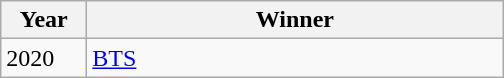<table class="wikitable">
<tr align=center>
<th style="width:50px">Year</th>
<th style="width:270px">Winner</th>
</tr>
<tr>
<td>2020</td>
<td><a href='#'>BTS</a></td>
</tr>
</table>
